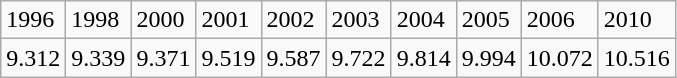<table class="wikitable">
<tr>
<td>1996</td>
<td>1998</td>
<td>2000</td>
<td>2001</td>
<td>2002</td>
<td>2003</td>
<td>2004</td>
<td>2005</td>
<td>2006</td>
<td>2010</td>
</tr>
<tr>
<td>9.312</td>
<td>9.339</td>
<td>9.371</td>
<td>9.519</td>
<td>9.587</td>
<td>9.722</td>
<td>9.814</td>
<td>9.994</td>
<td>10.072</td>
<td>10.516</td>
</tr>
</table>
